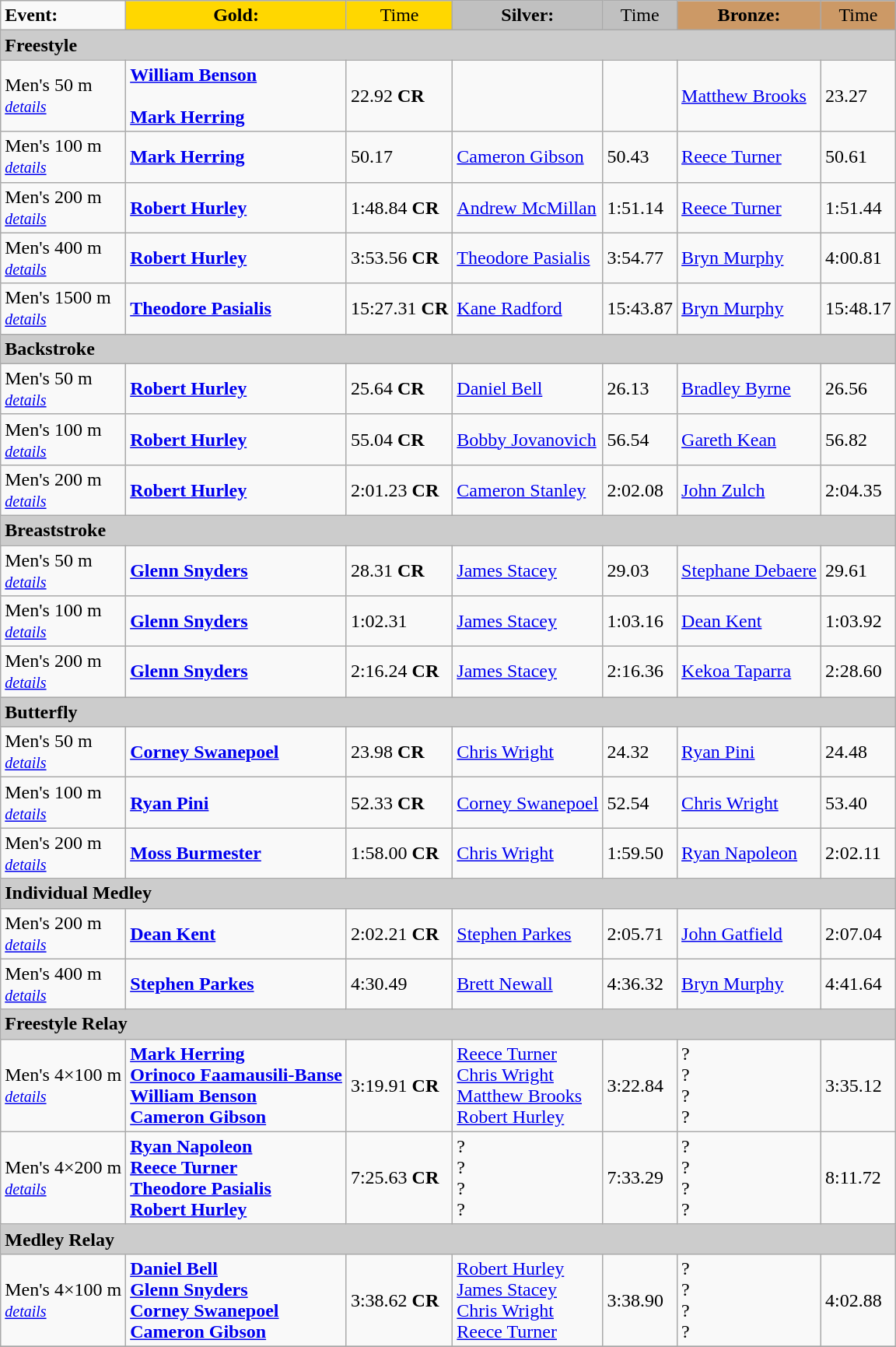<table class="wikitable">
<tr>
<td><strong>Event:</strong></td>
<td style="text-align:center;background-color:gold;"><strong>Gold:</strong></td>
<td style="text-align:center;background-color:gold;">Time</td>
<td style="text-align:center;background-color:silver;"><strong>Silver:</strong></td>
<td style="text-align:center;background-color:silver;">Time</td>
<td style="text-align:center;background-color:#CC9966;"><strong>Bronze:</strong></td>
<td style="text-align:center;background-color:#CC9966;">Time</td>
</tr>
<tr bgcolor="#cccccc">
<td colspan=7><strong>Freestyle</strong></td>
</tr>
<tr>
<td>Men's 50 m <br><em><small><a href='#'>details</a></small></em></td>
<td><strong><a href='#'>William Benson</a></strong><br><small></small><br><strong><a href='#'>Mark Herring</a></strong><br><small></small></td>
<td>22.92 <strong>CR</strong></td>
<td></td>
<td></td>
<td><a href='#'>Matthew Brooks</a><br><small></small></td>
<td>23.27</td>
</tr>
<tr>
<td>Men's 100 m <br><em><small><a href='#'>details</a></small></em></td>
<td><strong><a href='#'>Mark Herring</a></strong><br><small></small></td>
<td>50.17</td>
<td><a href='#'>Cameron Gibson</a><br><small></small></td>
<td>50.43</td>
<td><a href='#'>Reece Turner</a><br><small></small></td>
<td>50.61</td>
</tr>
<tr>
<td>Men's 200 m <br><em><small><a href='#'>details</a></small></em></td>
<td><strong><a href='#'>Robert Hurley</a></strong><br><small></small></td>
<td>1:48.84 <strong>CR</strong></td>
<td><a href='#'>Andrew McMillan</a><br><small></small></td>
<td>1:51.14</td>
<td><a href='#'>Reece Turner</a><br><small></small></td>
<td>1:51.44</td>
</tr>
<tr>
<td>Men's 400 m <br><em><small><a href='#'>details</a></small></em></td>
<td><strong><a href='#'>Robert Hurley</a></strong><br><small></small></td>
<td>3:53.56 <strong>CR</strong></td>
<td><a href='#'>Theodore Pasialis</a><br><small></small></td>
<td>3:54.77</td>
<td><a href='#'>Bryn Murphy</a><br><small></small></td>
<td>4:00.81</td>
</tr>
<tr>
<td>Men's 1500 m <br><em><small><a href='#'>details</a></small></em></td>
<td><strong><a href='#'>Theodore Pasialis</a></strong><br><small></small></td>
<td>15:27.31 <strong>CR</strong></td>
<td><a href='#'>Kane Radford</a><br><small></small></td>
<td>15:43.87</td>
<td><a href='#'>Bryn Murphy</a><br><small></small></td>
<td>15:48.17</td>
</tr>
<tr bgcolor="#cccccc">
<td colspan=7><strong>Backstroke</strong></td>
</tr>
<tr>
<td>Men's 50 m <br><em><small><a href='#'>details</a></small></em></td>
<td><strong><a href='#'>Robert Hurley</a></strong><br><small></small></td>
<td>25.64 <strong>CR</strong></td>
<td><a href='#'>Daniel Bell</a><br><small></small></td>
<td>26.13</td>
<td><a href='#'>Bradley Byrne</a><br><small></small></td>
<td>26.56</td>
</tr>
<tr>
<td>Men's 100 m <br><em><small><a href='#'>details</a></small></em></td>
<td><strong><a href='#'>Robert Hurley</a></strong><br><small></small></td>
<td>55.04 <strong>CR</strong></td>
<td><a href='#'>Bobby Jovanovich</a><br><small></small></td>
<td>56.54</td>
<td><a href='#'>Gareth Kean</a><br><small></small></td>
<td>56.82</td>
</tr>
<tr>
<td>Men's 200 m <br><em><small><a href='#'>details</a></small></em></td>
<td><strong><a href='#'>Robert Hurley</a></strong><br><small></small></td>
<td>2:01.23 <strong>CR</strong></td>
<td><a href='#'>Cameron Stanley</a><br><small></small></td>
<td>2:02.08</td>
<td><a href='#'>John Zulch</a><br><small></small></td>
<td>2:04.35</td>
</tr>
<tr bgcolor="#cccccc">
<td colspan=7><strong>Breaststroke</strong></td>
</tr>
<tr>
<td>Men's 50 m <br><em><small><a href='#'>details</a></small></em></td>
<td><strong><a href='#'>Glenn Snyders</a></strong><br><small></small></td>
<td>28.31 <strong>CR</strong></td>
<td><a href='#'>James Stacey</a><br><small></small></td>
<td>29.03</td>
<td><a href='#'>Stephane Debaere</a><br><small></small></td>
<td>29.61</td>
</tr>
<tr>
<td>Men's 100 m <br><em><small><a href='#'>details</a></small></em></td>
<td><strong><a href='#'>Glenn Snyders</a></strong><br><small></small></td>
<td>1:02.31</td>
<td><a href='#'>James Stacey</a><br><small></small></td>
<td>1:03.16</td>
<td><a href='#'>Dean Kent</a><br><small></small></td>
<td>1:03.92</td>
</tr>
<tr>
<td>Men's 200 m <br><em><small><a href='#'>details</a></small></em></td>
<td><strong><a href='#'>Glenn Snyders</a></strong><br><small></small></td>
<td>2:16.24 <strong>CR</strong></td>
<td><a href='#'>James Stacey</a><br><small></small></td>
<td>2:16.36</td>
<td><a href='#'>Kekoa Taparra</a><br><small></small></td>
<td>2:28.60</td>
</tr>
<tr bgcolor="#cccccc">
<td colspan=7><strong>Butterfly</strong></td>
</tr>
<tr>
<td>Men's 50 m <br><em><small><a href='#'>details</a></small></em></td>
<td><strong><a href='#'>Corney Swanepoel</a></strong><br><small></small></td>
<td>23.98 <strong>CR</strong></td>
<td><a href='#'>Chris Wright</a><br><small></small></td>
<td>24.32</td>
<td><a href='#'>Ryan Pini</a><br><small></small></td>
<td>24.48</td>
</tr>
<tr>
<td>Men's 100 m <br><em><small><a href='#'>details</a></small></em></td>
<td><strong><a href='#'>Ryan Pini</a></strong><br><small></small></td>
<td>52.33 <strong>CR</strong></td>
<td><a href='#'>Corney Swanepoel</a><br><small></small></td>
<td>52.54</td>
<td><a href='#'>Chris Wright</a><br><small></small></td>
<td>53.40</td>
</tr>
<tr>
<td>Men's 200 m <br><em><small><a href='#'>details</a></small></em></td>
<td><strong><a href='#'>Moss Burmester</a></strong><br><small></small></td>
<td>1:58.00 <strong>CR</strong></td>
<td><a href='#'>Chris Wright</a><br><small></small></td>
<td>1:59.50</td>
<td><a href='#'>Ryan Napoleon</a><br><small></small></td>
<td>2:02.11</td>
</tr>
<tr bgcolor="#cccccc">
<td colspan=7><strong>Individual Medley</strong></td>
</tr>
<tr>
<td>Men's 200 m <br><em><small><a href='#'>details</a></small></em></td>
<td><strong><a href='#'>Dean Kent</a></strong><br><small></small></td>
<td>2:02.21 <strong>CR</strong></td>
<td><a href='#'>Stephen Parkes</a><br><small></small></td>
<td>2:05.71</td>
<td><a href='#'>John Gatfield</a><br><small></small></td>
<td>2:07.04</td>
</tr>
<tr>
<td>Men's 400 m <br><em><small><a href='#'>details</a></small></em></td>
<td><strong><a href='#'>Stephen Parkes</a></strong><br><small></small></td>
<td>4:30.49</td>
<td><a href='#'>Brett Newall</a><br><small></small></td>
<td>4:36.32</td>
<td><a href='#'>Bryn Murphy</a><br><small></small></td>
<td>4:41.64</td>
</tr>
<tr bgcolor="#cccccc">
<td colspan=7><strong>Freestyle Relay</strong></td>
</tr>
<tr>
<td>Men's 4×100 m <br><em><small><a href='#'>details</a></small></em></td>
<td><strong><a href='#'>Mark Herring</a><br><a href='#'>Orinoco Faamausili-Banse</a><br><a href='#'>William Benson</a><br><a href='#'>Cameron Gibson</a></strong><br><small></small></td>
<td>3:19.91 <strong>CR</strong></td>
<td><a href='#'>Reece Turner</a><br><a href='#'>Chris Wright</a><br><a href='#'>Matthew Brooks</a><br><a href='#'>Robert Hurley</a><br><small></small></td>
<td>3:22.84</td>
<td>?<br>?<br>?<br>?<br><small></small></td>
<td>3:35.12</td>
</tr>
<tr>
<td>Men's 4×200 m <br><em><small><a href='#'>details</a></small></em></td>
<td><strong><a href='#'>Ryan Napoleon</a><br><a href='#'>Reece Turner</a><br><a href='#'>Theodore Pasialis</a><br><a href='#'>Robert Hurley</a></strong><br><small></small></td>
<td>7:25.63 <strong>CR</strong></td>
<td>?<br>?<br>?<br>?<br><small></small></td>
<td>7:33.29</td>
<td>?<br>?<br>?<br>?<br><small></small></td>
<td>8:11.72</td>
</tr>
<tr bgcolor="#cccccc">
<td colspan=7><strong>Medley Relay</strong></td>
</tr>
<tr>
<td>Men's 4×100 m <br><em><small><a href='#'>details</a></small></em></td>
<td><strong><a href='#'>Daniel Bell</a><br><a href='#'>Glenn Snyders</a><br><a href='#'>Corney Swanepoel</a><br><a href='#'>Cameron Gibson</a></strong><br><small></small></td>
<td>3:38.62 <strong>CR</strong></td>
<td><a href='#'>Robert Hurley</a><br><a href='#'>James Stacey</a><br><a href='#'>Chris Wright</a><br><a href='#'>Reece Turner</a><br><small></small></td>
<td>3:38.90</td>
<td>?<br>?<br>?<br>?<br><small></small></td>
<td>4:02.88</td>
</tr>
<tr>
</tr>
</table>
